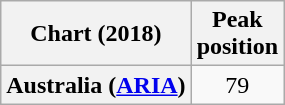<table class="wikitable sortable plainrowheaders" style="text-align:center">
<tr>
<th scope="col">Chart (2018)</th>
<th scope="col">Peak<br>position</th>
</tr>
<tr>
<th scope="row">Australia (<a href='#'>ARIA</a>)</th>
<td>79</td>
</tr>
</table>
